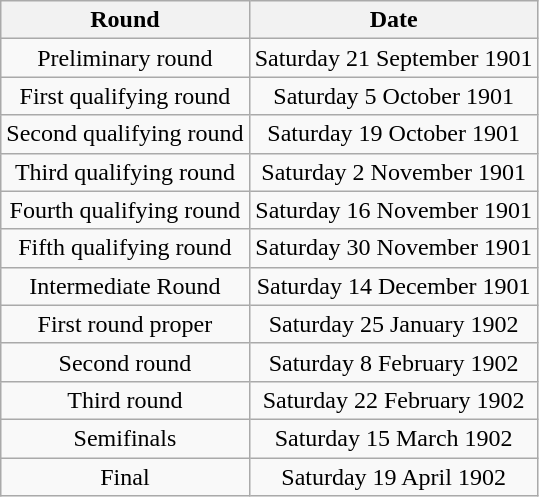<table class="wikitable" style="text-align: center">
<tr>
<th>Round</th>
<th>Date</th>
</tr>
<tr>
<td>Preliminary round</td>
<td>Saturday 21 September 1901</td>
</tr>
<tr>
<td>First qualifying round</td>
<td>Saturday 5 October 1901</td>
</tr>
<tr>
<td>Second qualifying round</td>
<td>Saturday 19 October 1901</td>
</tr>
<tr>
<td>Third qualifying round</td>
<td>Saturday 2 November 1901</td>
</tr>
<tr>
<td>Fourth qualifying round</td>
<td>Saturday 16 November 1901</td>
</tr>
<tr>
<td>Fifth qualifying round</td>
<td>Saturday 30 November 1901</td>
</tr>
<tr>
<td>Intermediate Round</td>
<td>Saturday 14 December 1901</td>
</tr>
<tr>
<td>First round proper</td>
<td>Saturday 25 January 1902</td>
</tr>
<tr>
<td>Second round</td>
<td>Saturday 8 February 1902</td>
</tr>
<tr>
<td>Third round</td>
<td>Saturday 22 February 1902</td>
</tr>
<tr>
<td>Semifinals</td>
<td>Saturday 15 March 1902</td>
</tr>
<tr>
<td>Final</td>
<td>Saturday 19 April 1902</td>
</tr>
</table>
